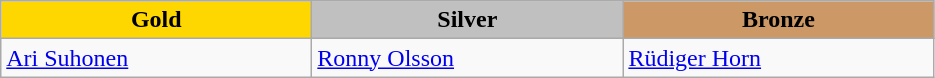<table class="wikitable" style="text-align:left">
<tr align="center">
<td width=200 bgcolor=gold><strong>Gold</strong></td>
<td width=200 bgcolor=silver><strong>Silver</strong></td>
<td width=200 bgcolor=CC9966><strong>Bronze</strong></td>
</tr>
<tr>
<td><a href='#'>Ari Suhonen</a><br><em></em></td>
<td><a href='#'>Ronny Olsson</a><br><em></em></td>
<td><a href='#'>Rüdiger Horn</a><br><em></em></td>
</tr>
</table>
